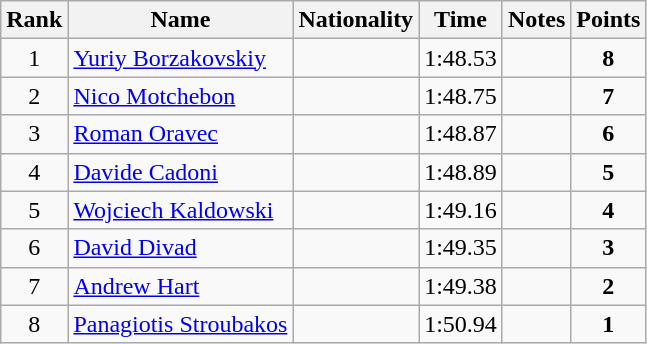<table class="wikitable sortable" style="text-align:center">
<tr>
<th>Rank</th>
<th>Name</th>
<th>Nationality</th>
<th>Time</th>
<th>Notes</th>
<th>Points</th>
</tr>
<tr>
<td>1</td>
<td align=left><a href='#'>Yuriy Borzakovskiy</a></td>
<td align=left></td>
<td>1:48.53</td>
<td></td>
<td><strong>8</strong></td>
</tr>
<tr>
<td>2</td>
<td align=left><a href='#'>Nico Motchebon</a></td>
<td align=left></td>
<td>1:48.75</td>
<td></td>
<td><strong>7</strong></td>
</tr>
<tr>
<td>3</td>
<td align=left><a href='#'>Roman Oravec</a></td>
<td align=left></td>
<td>1:48.87</td>
<td></td>
<td><strong>6</strong></td>
</tr>
<tr>
<td>4</td>
<td align=left><a href='#'>Davide Cadoni</a></td>
<td align=left></td>
<td>1:48.89</td>
<td></td>
<td><strong>5</strong></td>
</tr>
<tr>
<td>5</td>
<td align=left><a href='#'>Wojciech Kaldowski</a></td>
<td align=left></td>
<td>1:49.16</td>
<td></td>
<td><strong>4</strong></td>
</tr>
<tr>
<td>6</td>
<td align=left><a href='#'>David Divad</a></td>
<td align=left></td>
<td>1:49.35</td>
<td></td>
<td><strong>3</strong></td>
</tr>
<tr>
<td>7</td>
<td align=left><a href='#'>Andrew Hart</a></td>
<td align=left></td>
<td>1:49.38</td>
<td></td>
<td><strong>2</strong></td>
</tr>
<tr>
<td>8</td>
<td align=left><a href='#'>Panagiotis Stroubakos</a></td>
<td align=left></td>
<td>1:50.94</td>
<td></td>
<td><strong>1</strong></td>
</tr>
</table>
